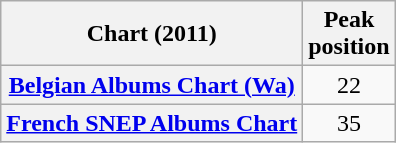<table class="wikitable sortable plainrowheaders" style="text-align:left">
<tr>
<th scope="col">Chart (2011)</th>
<th scope="col">Peak<br>position</th>
</tr>
<tr>
<th scope="row"><a href='#'>Belgian Albums Chart (Wa)</a></th>
<td style="text-align:center">22</td>
</tr>
<tr>
<th scope="row"><a href='#'>French SNEP Albums Chart</a></th>
<td style="text-align:center">35</td>
</tr>
</table>
